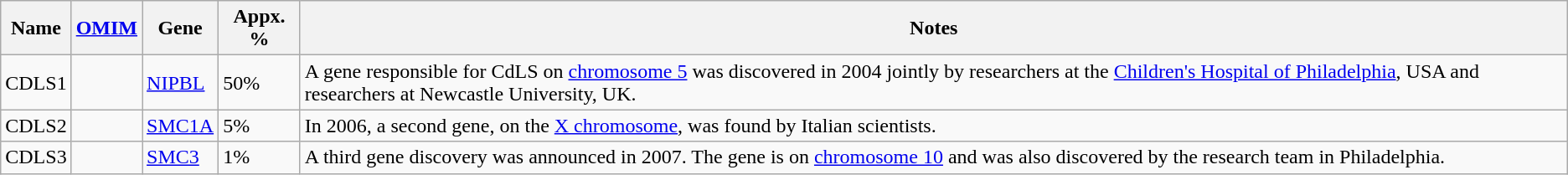<table class="wikitable">
<tr>
<th>Name</th>
<th><a href='#'>OMIM</a></th>
<th>Gene</th>
<th>Appx. %</th>
<th>Notes</th>
</tr>
<tr>
<td>CDLS1</td>
<td></td>
<td><a href='#'>NIPBL</a></td>
<td>50%</td>
<td>A gene responsible for CdLS on <a href='#'>chromosome 5</a> was discovered in 2004 jointly by researchers at the <a href='#'>Children's Hospital of Philadelphia</a>, USA and researchers at Newcastle University, UK.</td>
</tr>
<tr>
<td>CDLS2</td>
<td></td>
<td><a href='#'>SMC1A</a></td>
<td>5%</td>
<td>In 2006, a second gene, on the <a href='#'>X chromosome</a>, was found by Italian scientists.</td>
</tr>
<tr>
<td>CDLS3</td>
<td></td>
<td><a href='#'>SMC3</a></td>
<td>1%</td>
<td>A third gene discovery was announced in 2007. The gene is on <a href='#'>chromosome 10</a> and was also discovered by the research team in Philadelphia.</td>
</tr>
</table>
